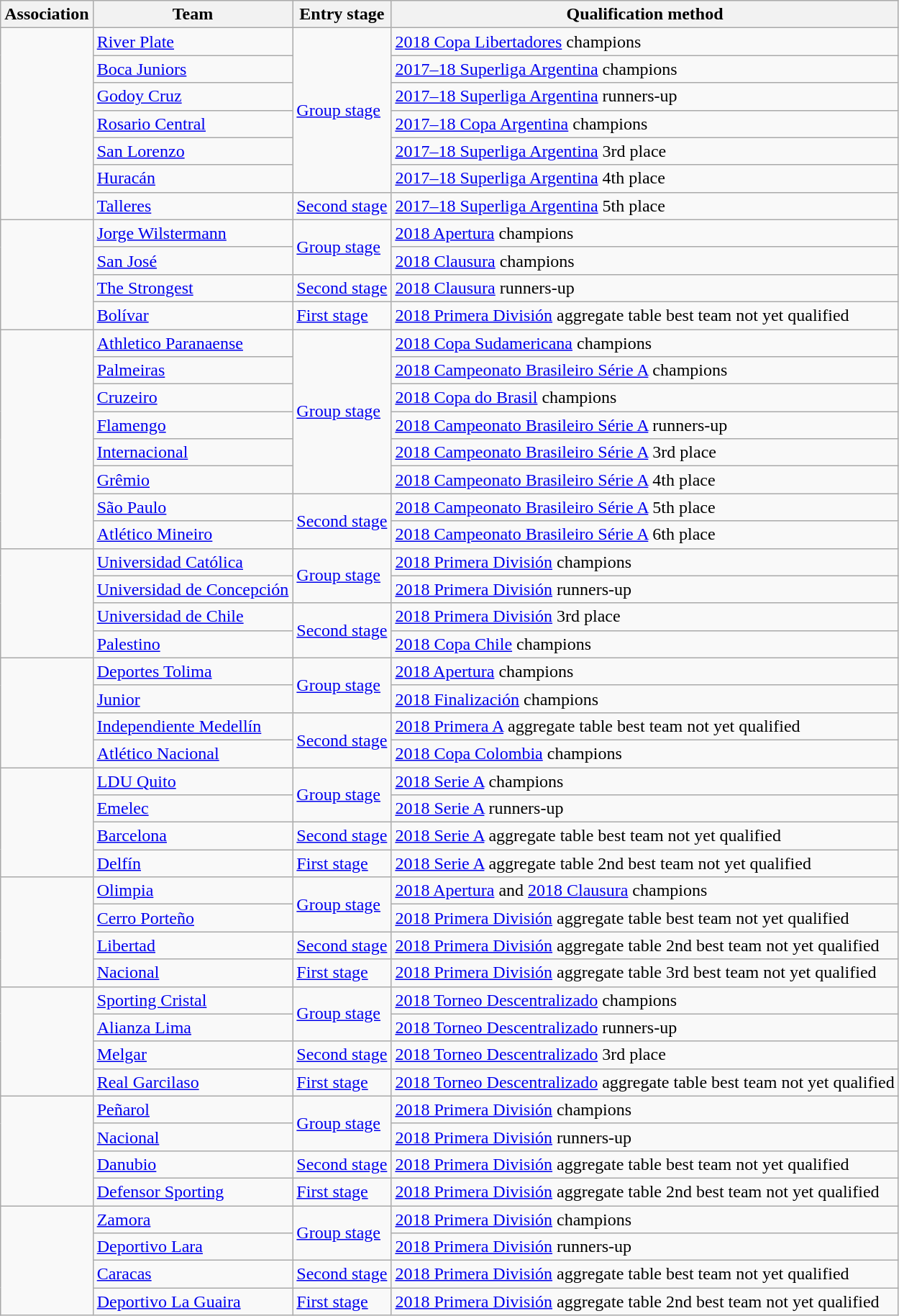<table class="wikitable">
<tr>
<th>Association</th>
<th>Team </th>
<th>Entry stage</th>
<th>Qualification method</th>
</tr>
<tr>
<td rowspan=7><br></td>
<td><a href='#'>River Plate</a> </td>
<td rowspan=6><a href='#'>Group stage</a></td>
<td><a href='#'>2018 Copa Libertadores</a> champions</td>
</tr>
<tr>
<td><a href='#'>Boca Juniors</a> </td>
<td><a href='#'>2017–18 Superliga Argentina</a> champions</td>
</tr>
<tr>
<td><a href='#'>Godoy Cruz</a> </td>
<td><a href='#'>2017–18 Superliga Argentina</a> runners-up</td>
</tr>
<tr>
<td><a href='#'>Rosario Central</a> </td>
<td><a href='#'>2017–18 Copa Argentina</a> champions</td>
</tr>
<tr>
<td><a href='#'>San Lorenzo</a> </td>
<td><a href='#'>2017–18 Superliga Argentina</a> 3rd place</td>
</tr>
<tr>
<td><a href='#'>Huracán</a> </td>
<td><a href='#'>2017–18 Superliga Argentina</a> 4th place</td>
</tr>
<tr>
<td><a href='#'>Talleres</a> </td>
<td><a href='#'>Second stage</a></td>
<td><a href='#'>2017–18 Superliga Argentina</a> 5th place</td>
</tr>
<tr>
<td rowspan=4><br></td>
<td><a href='#'>Jorge Wilstermann</a> </td>
<td rowspan=2><a href='#'>Group stage</a></td>
<td><a href='#'>2018 Apertura</a> champions</td>
</tr>
<tr>
<td><a href='#'>San José</a> </td>
<td><a href='#'>2018 Clausura</a> champions</td>
</tr>
<tr>
<td><a href='#'>The Strongest</a> </td>
<td><a href='#'>Second stage</a></td>
<td><a href='#'>2018 Clausura</a> runners-up</td>
</tr>
<tr>
<td><a href='#'>Bolívar</a> </td>
<td><a href='#'>First stage</a></td>
<td><a href='#'>2018 Primera División</a> aggregate table best team not yet qualified</td>
</tr>
<tr>
<td rowspan=8><br></td>
<td><a href='#'>Athletico Paranaense</a> </td>
<td rowspan=6><a href='#'>Group stage</a></td>
<td><a href='#'>2018 Copa Sudamericana</a> champions</td>
</tr>
<tr>
<td><a href='#'>Palmeiras</a> </td>
<td><a href='#'>2018 Campeonato Brasileiro Série A</a> champions</td>
</tr>
<tr>
<td><a href='#'>Cruzeiro</a> </td>
<td><a href='#'>2018 Copa do Brasil</a> champions</td>
</tr>
<tr>
<td><a href='#'>Flamengo</a> </td>
<td><a href='#'>2018 Campeonato Brasileiro Série A</a> runners-up</td>
</tr>
<tr>
<td><a href='#'>Internacional</a> </td>
<td><a href='#'>2018 Campeonato Brasileiro Série A</a> 3rd place</td>
</tr>
<tr>
<td><a href='#'>Grêmio</a> </td>
<td><a href='#'>2018 Campeonato Brasileiro Série A</a> 4th place</td>
</tr>
<tr>
<td><a href='#'>São Paulo</a> </td>
<td rowspan=2><a href='#'>Second stage</a></td>
<td><a href='#'>2018 Campeonato Brasileiro Série A</a> 5th place</td>
</tr>
<tr>
<td><a href='#'>Atlético Mineiro</a> </td>
<td><a href='#'>2018 Campeonato Brasileiro Série A</a> 6th place</td>
</tr>
<tr>
<td rowspan=4><br></td>
<td><a href='#'>Universidad Católica</a> </td>
<td rowspan=2><a href='#'>Group stage</a></td>
<td><a href='#'>2018 Primera División</a> champions</td>
</tr>
<tr>
<td><a href='#'>Universidad de Concepción</a> </td>
<td><a href='#'>2018 Primera División</a> runners-up</td>
</tr>
<tr>
<td><a href='#'>Universidad de Chile</a> </td>
<td rowspan=2><a href='#'>Second stage</a></td>
<td><a href='#'>2018 Primera División</a> 3rd place</td>
</tr>
<tr>
<td><a href='#'>Palestino</a> </td>
<td><a href='#'>2018 Copa Chile</a> champions</td>
</tr>
<tr>
<td rowspan=4><br></td>
<td><a href='#'>Deportes Tolima</a> </td>
<td rowspan=2><a href='#'>Group stage</a></td>
<td><a href='#'>2018 Apertura</a> champions</td>
</tr>
<tr>
<td><a href='#'>Junior</a> </td>
<td><a href='#'>2018 Finalización</a> champions</td>
</tr>
<tr>
<td><a href='#'>Independiente Medellín</a> </td>
<td rowspan=2><a href='#'>Second stage</a></td>
<td><a href='#'>2018 Primera A</a> aggregate table best team not yet qualified</td>
</tr>
<tr>
<td><a href='#'>Atlético Nacional</a> </td>
<td><a href='#'>2018 Copa Colombia</a> champions</td>
</tr>
<tr>
<td rowspan=4><br></td>
<td><a href='#'>LDU Quito</a> </td>
<td rowspan=2><a href='#'>Group stage</a></td>
<td><a href='#'>2018 Serie A</a> champions</td>
</tr>
<tr>
<td><a href='#'>Emelec</a> </td>
<td><a href='#'>2018 Serie A</a> runners-up</td>
</tr>
<tr>
<td><a href='#'>Barcelona</a> </td>
<td><a href='#'>Second stage</a></td>
<td><a href='#'>2018 Serie A</a> aggregate table best team not yet qualified</td>
</tr>
<tr>
<td><a href='#'>Delfín</a> </td>
<td><a href='#'>First stage</a></td>
<td><a href='#'>2018 Serie A</a> aggregate table 2nd best team not yet qualified</td>
</tr>
<tr>
<td rowspan=4><br></td>
<td><a href='#'>Olimpia</a> </td>
<td rowspan=2><a href='#'>Group stage</a></td>
<td><a href='#'>2018 Apertura</a> and <a href='#'>2018 Clausura</a> champions</td>
</tr>
<tr>
<td><a href='#'>Cerro Porteño</a> </td>
<td><a href='#'>2018 Primera División</a> aggregate table best team not yet qualified</td>
</tr>
<tr>
<td><a href='#'>Libertad</a> </td>
<td><a href='#'>Second stage</a></td>
<td><a href='#'>2018 Primera División</a> aggregate table 2nd best team not yet qualified</td>
</tr>
<tr>
<td><a href='#'>Nacional</a> </td>
<td><a href='#'>First stage</a></td>
<td><a href='#'>2018 Primera División</a> aggregate table 3rd best team not yet qualified</td>
</tr>
<tr>
<td rowspan=4><br></td>
<td><a href='#'>Sporting Cristal</a> </td>
<td rowspan=2><a href='#'>Group stage</a></td>
<td><a href='#'>2018 Torneo Descentralizado</a> champions</td>
</tr>
<tr>
<td><a href='#'>Alianza Lima</a> </td>
<td><a href='#'>2018 Torneo Descentralizado</a> runners-up</td>
</tr>
<tr>
<td><a href='#'>Melgar</a> </td>
<td><a href='#'>Second stage</a></td>
<td><a href='#'>2018 Torneo Descentralizado</a> 3rd place</td>
</tr>
<tr>
<td><a href='#'>Real Garcilaso</a> </td>
<td><a href='#'>First stage</a></td>
<td><a href='#'>2018 Torneo Descentralizado</a> aggregate table best team not yet qualified</td>
</tr>
<tr>
<td rowspan=4><br></td>
<td><a href='#'>Peñarol</a> </td>
<td rowspan=2><a href='#'>Group stage</a></td>
<td><a href='#'>2018 Primera División</a> champions</td>
</tr>
<tr>
<td><a href='#'>Nacional</a> </td>
<td><a href='#'>2018 Primera División</a> runners-up</td>
</tr>
<tr>
<td><a href='#'>Danubio</a> </td>
<td><a href='#'>Second stage</a></td>
<td><a href='#'>2018 Primera División</a> aggregate table best team not yet qualified</td>
</tr>
<tr>
<td><a href='#'>Defensor Sporting</a> </td>
<td><a href='#'>First stage</a></td>
<td><a href='#'>2018 Primera División</a> aggregate table 2nd best team not yet qualified</td>
</tr>
<tr>
<td rowspan=4><br></td>
<td><a href='#'>Zamora</a> </td>
<td rowspan=2><a href='#'>Group stage</a></td>
<td><a href='#'>2018 Primera División</a> champions</td>
</tr>
<tr>
<td><a href='#'>Deportivo Lara</a> </td>
<td><a href='#'>2018 Primera División</a> runners-up</td>
</tr>
<tr>
<td><a href='#'>Caracas</a> </td>
<td><a href='#'>Second stage</a></td>
<td><a href='#'>2018 Primera División</a> aggregate table best team not yet qualified</td>
</tr>
<tr>
<td><a href='#'>Deportivo La Guaira</a> </td>
<td><a href='#'>First stage</a></td>
<td><a href='#'>2018 Primera División</a> aggregate table 2nd best team not yet qualified</td>
</tr>
</table>
